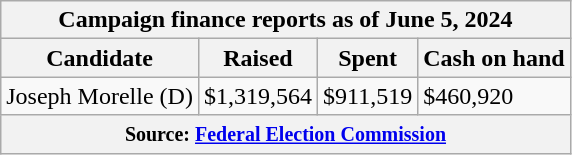<table class="wikitable sortable">
<tr>
<th colspan=4>Campaign finance reports as of June 5, 2024</th>
</tr>
<tr style="text-align:center;">
<th>Candidate</th>
<th>Raised</th>
<th>Spent</th>
<th>Cash on hand</th>
</tr>
<tr>
<td>Joseph Morelle (D)</td>
<td>$1,319,564</td>
<td>$911,519</td>
<td>$460,920</td>
</tr>
<tr>
<th colspan="4"><small>Source: <a href='#'>Federal Election Commission</a></small></th>
</tr>
</table>
